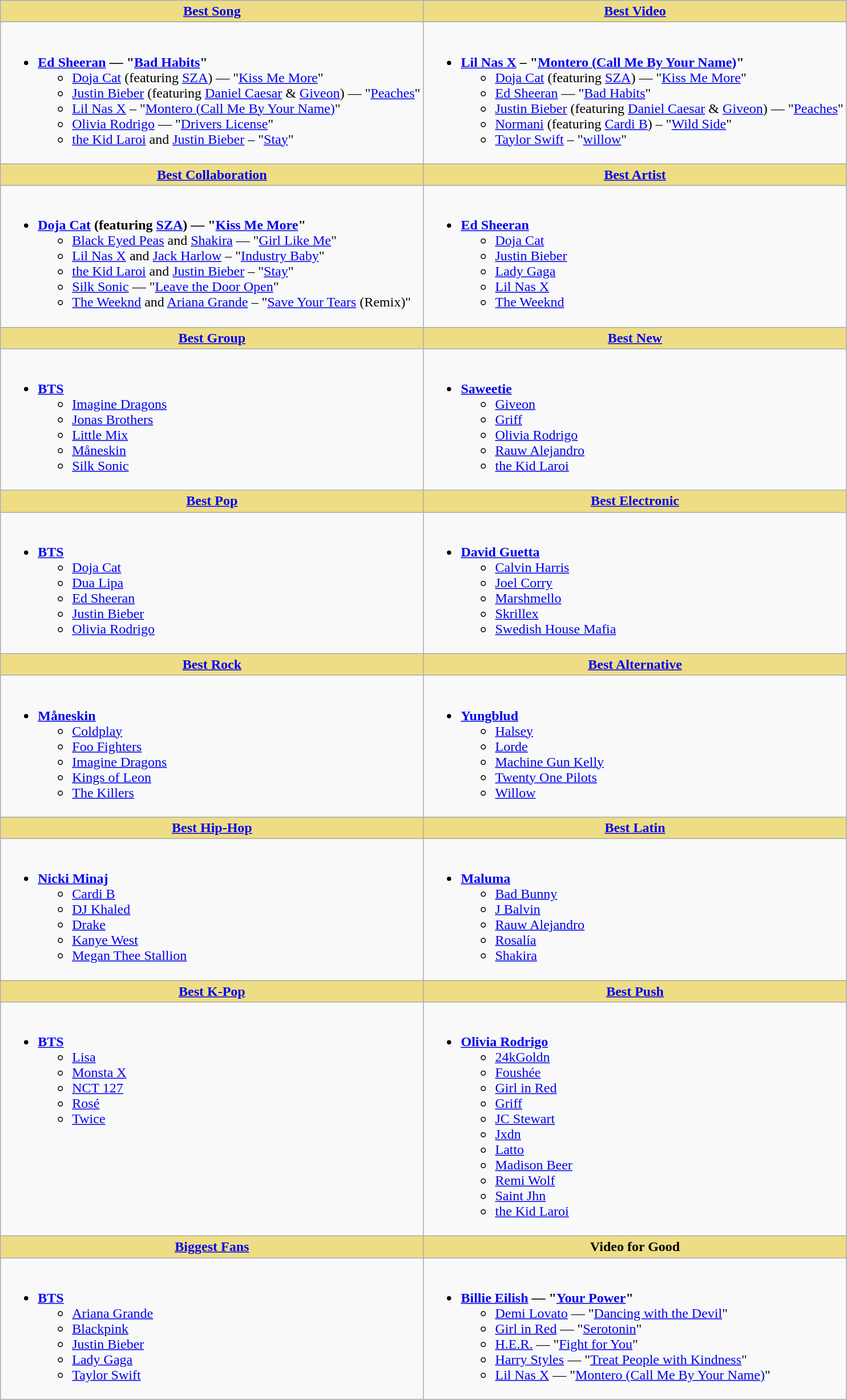<table class="wikitable" style="width=100%">
<tr>
<th style="background:#EEDD85; width=50%"><a href='#'>Best Song</a></th>
<th style="background:#EEDD85; width=50%"><a href='#'>Best Video</a></th>
</tr>
<tr>
<td valign="top"><br><ul><li><strong><a href='#'>Ed Sheeran</a> — "<a href='#'>Bad Habits</a>"</strong><ul><li><a href='#'>Doja Cat</a> (featuring <a href='#'>SZA</a>) — "<a href='#'>Kiss Me More</a>"</li><li><a href='#'>Justin Bieber</a> (featuring <a href='#'>Daniel Caesar</a> & <a href='#'>Giveon</a>) — "<a href='#'>Peaches</a>"</li><li><a href='#'>Lil Nas X</a> – "<a href='#'>Montero (Call Me By Your Name)</a>"</li><li><a href='#'>Olivia Rodrigo</a> — "<a href='#'>Drivers License</a>"</li><li><a href='#'>the Kid Laroi</a> and <a href='#'>Justin Bieber</a> – "<a href='#'>Stay</a>"</li></ul></li></ul></td>
<td valign="top"><br><ul><li><strong><a href='#'>Lil Nas X</a> – "<a href='#'>Montero (Call Me By Your Name)</a>"</strong><ul><li><a href='#'>Doja Cat</a> (featuring <a href='#'>SZA</a>) — "<a href='#'>Kiss Me More</a>"</li><li><a href='#'>Ed Sheeran</a> — "<a href='#'>Bad Habits</a>"</li><li><a href='#'>Justin Bieber</a> (featuring <a href='#'>Daniel Caesar</a> & <a href='#'>Giveon</a>) — "<a href='#'>Peaches</a>"</li><li><a href='#'>Normani</a> (featuring <a href='#'>Cardi B</a>) – "<a href='#'>Wild Side</a>"</li><li><a href='#'>Taylor Swift</a> – "<a href='#'>willow</a>"</li></ul></li></ul></td>
</tr>
<tr>
<th style="background:#EEDD85; width=50%"><a href='#'>Best Collaboration</a></th>
<th style="background:#EEDD85; width=50%"><a href='#'>Best Artist</a></th>
</tr>
<tr>
<td valign="top"><br><ul><li><strong><a href='#'>Doja Cat</a> (featuring <a href='#'>SZA</a>) — "<a href='#'>Kiss Me More</a>"</strong><ul><li><a href='#'>Black Eyed Peas</a> and <a href='#'>Shakira</a> — "<a href='#'>Girl Like Me</a>"</li><li><a href='#'>Lil Nas X</a> and <a href='#'>Jack Harlow</a> – "<a href='#'>Industry Baby</a>"</li><li><a href='#'>the Kid Laroi</a> and <a href='#'>Justin Bieber</a> – "<a href='#'>Stay</a>"</li><li><a href='#'>Silk Sonic</a> — "<a href='#'>Leave the Door Open</a>"</li><li><a href='#'>The Weeknd</a> and <a href='#'>Ariana Grande</a> – "<a href='#'>Save Your Tears</a> (Remix)"</li></ul></li></ul></td>
<td valign="top"><br><ul><li><strong><a href='#'>Ed Sheeran</a></strong><ul><li><a href='#'>Doja Cat</a></li><li><a href='#'>Justin Bieber</a></li><li><a href='#'>Lady Gaga</a></li><li><a href='#'>Lil Nas X</a></li><li><a href='#'>The Weeknd</a></li></ul></li></ul></td>
</tr>
<tr>
<th style="background:#EEDD85; width=50%"><a href='#'>Best Group</a></th>
<th style="background:#EEDD85; width=50%"><a href='#'>Best New</a></th>
</tr>
<tr>
<td valign="top"><br><ul><li><strong><a href='#'>BTS</a></strong><ul><li><a href='#'>Imagine Dragons</a></li><li><a href='#'>Jonas Brothers</a></li><li><a href='#'>Little Mix</a></li><li><a href='#'>Måneskin</a></li><li><a href='#'>Silk Sonic</a></li></ul></li></ul></td>
<td valign="top"><br><ul><li><strong><a href='#'>Saweetie</a></strong><ul><li><a href='#'>Giveon</a></li><li><a href='#'>Griff</a></li><li><a href='#'>Olivia Rodrigo</a></li><li><a href='#'>Rauw Alejandro</a></li><li><a href='#'>the Kid Laroi</a></li></ul></li></ul></td>
</tr>
<tr>
<th style="background:#EEDD85; width=50%"><a href='#'>Best Pop</a></th>
<th style="background:#EEDD85; width=50%"><a href='#'>Best Electronic</a></th>
</tr>
<tr>
<td valign="top"><br><ul><li><strong><a href='#'>BTS</a></strong><ul><li><a href='#'>Doja Cat</a></li><li><a href='#'>Dua Lipa</a></li><li><a href='#'>Ed Sheeran</a></li><li><a href='#'>Justin Bieber</a></li><li><a href='#'>Olivia Rodrigo</a></li></ul></li></ul></td>
<td valign="top"><br><ul><li><strong><a href='#'>David Guetta</a></strong><ul><li><a href='#'>Calvin Harris</a></li><li><a href='#'>Joel Corry</a></li><li><a href='#'>Marshmello</a></li><li><a href='#'>Skrillex</a></li><li><a href='#'>Swedish House Mafia</a></li></ul></li></ul></td>
</tr>
<tr>
<th style="background:#EEDD85; width=50%"><a href='#'>Best Rock</a></th>
<th style="background:#EEDD85; width=50%"><a href='#'>Best Alternative</a></th>
</tr>
<tr>
<td valign="top"><br><ul><li><strong><a href='#'>Måneskin</a></strong><ul><li><a href='#'>Coldplay</a></li><li><a href='#'>Foo Fighters</a></li><li><a href='#'>Imagine Dragons</a></li><li><a href='#'>Kings of Leon</a></li><li><a href='#'>The Killers</a></li></ul></li></ul></td>
<td valign="top"><br><ul><li><strong><a href='#'>Yungblud</a></strong><ul><li><a href='#'>Halsey</a></li><li><a href='#'>Lorde</a></li><li><a href='#'>Machine Gun Kelly</a></li><li><a href='#'>Twenty One Pilots</a></li><li><a href='#'>Willow</a></li></ul></li></ul></td>
</tr>
<tr>
<th style="background:#EEDD85; width=50%"><a href='#'>Best Hip-Hop</a></th>
<th style="background:#EEDD85; width=50%"><a href='#'>Best Latin</a></th>
</tr>
<tr>
<td valign="top"><br><ul><li><strong><a href='#'>Nicki Minaj</a></strong><ul><li><a href='#'>Cardi B</a></li><li><a href='#'>DJ Khaled</a></li><li><a href='#'>Drake</a></li><li><a href='#'>Kanye West</a></li><li><a href='#'>Megan Thee Stallion</a></li></ul></li></ul></td>
<td valign="top"><br><ul><li><strong><a href='#'>Maluma</a></strong><ul><li><a href='#'>Bad Bunny</a></li><li><a href='#'>J Balvin</a></li><li><a href='#'>Rauw Alejandro</a></li><li><a href='#'>Rosalía</a></li><li><a href='#'>Shakira</a></li></ul></li></ul></td>
</tr>
<tr>
<th style="background:#EEDD85; width=50%"><a href='#'>Best K-Pop</a></th>
<th style="background:#EEDD85; width=50%"><a href='#'>Best Push</a></th>
</tr>
<tr>
<td valign="top"><br><ul><li><strong><a href='#'>BTS</a></strong><ul><li><a href='#'>Lisa</a></li><li><a href='#'>Monsta X</a></li><li><a href='#'>NCT 127</a></li><li><a href='#'>Rosé</a></li><li><a href='#'>Twice</a></li></ul></li></ul></td>
<td valign="top"><br><ul><li><strong><a href='#'>Olivia Rodrigo</a></strong><ul><li><a href='#'>24kGoldn</a></li><li><a href='#'>Foushée</a></li><li><a href='#'>Girl in Red</a></li><li><a href='#'>Griff</a></li><li><a href='#'>JC Stewart</a></li><li><a href='#'>Jxdn</a></li><li><a href='#'>Latto</a></li><li><a href='#'>Madison Beer</a></li><li><a href='#'>Remi Wolf</a></li><li><a href='#'>Saint Jhn</a></li><li><a href='#'>the Kid Laroi</a></li></ul></li></ul></td>
</tr>
<tr>
<th style="background:#EEDD85; width=50%"><a href='#'>Biggest Fans</a></th>
<th style="background:#EEDD85; width=50%">Video for Good</th>
</tr>
<tr>
<td valign="top"><br><ul><li><strong><a href='#'>BTS</a></strong><ul><li><a href='#'>Ariana Grande</a></li><li><a href='#'>Blackpink</a></li><li><a href='#'>Justin Bieber</a></li><li><a href='#'>Lady Gaga</a></li><li><a href='#'>Taylor Swift</a></li></ul></li></ul></td>
<td valign="top"><br><ul><li><strong><a href='#'>Billie Eilish</a> — "<a href='#'>Your Power</a>"</strong><ul><li><a href='#'>Demi Lovato</a> — "<a href='#'>Dancing with the Devil</a>"</li><li><a href='#'>Girl in Red</a> — "<a href='#'>Serotonin</a>"</li><li><a href='#'>H.E.R.</a> — "<a href='#'>Fight for You</a>"</li><li><a href='#'>Harry Styles</a> — "<a href='#'>Treat People with Kindness</a>"</li><li><a href='#'>Lil Nas X</a> — "<a href='#'>Montero (Call Me By Your Name)</a>"</li></ul></li></ul></td>
</tr>
</table>
